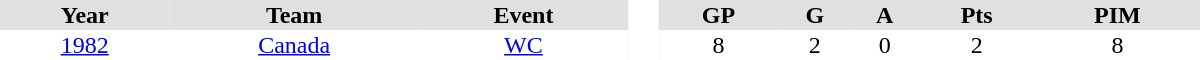<table border="0" cellpadding="1" cellspacing="0" style="text-align:center; width:50em">
<tr ALIGN="center" bgcolor="#e0e0e0">
<th>Year</th>
<th>Team</th>
<th>Event</th>
<th rowspan="99" bgcolor="#ffffff"> </th>
<th>GP</th>
<th>G</th>
<th>A</th>
<th>Pts</th>
<th>PIM</th>
</tr>
<tr>
<td><a href='#'>1982</a></td>
<td><a href='#'>Canada</a></td>
<td><a href='#'>WC</a></td>
<td>8</td>
<td>2</td>
<td>0</td>
<td>2</td>
<td>8</td>
</tr>
</table>
